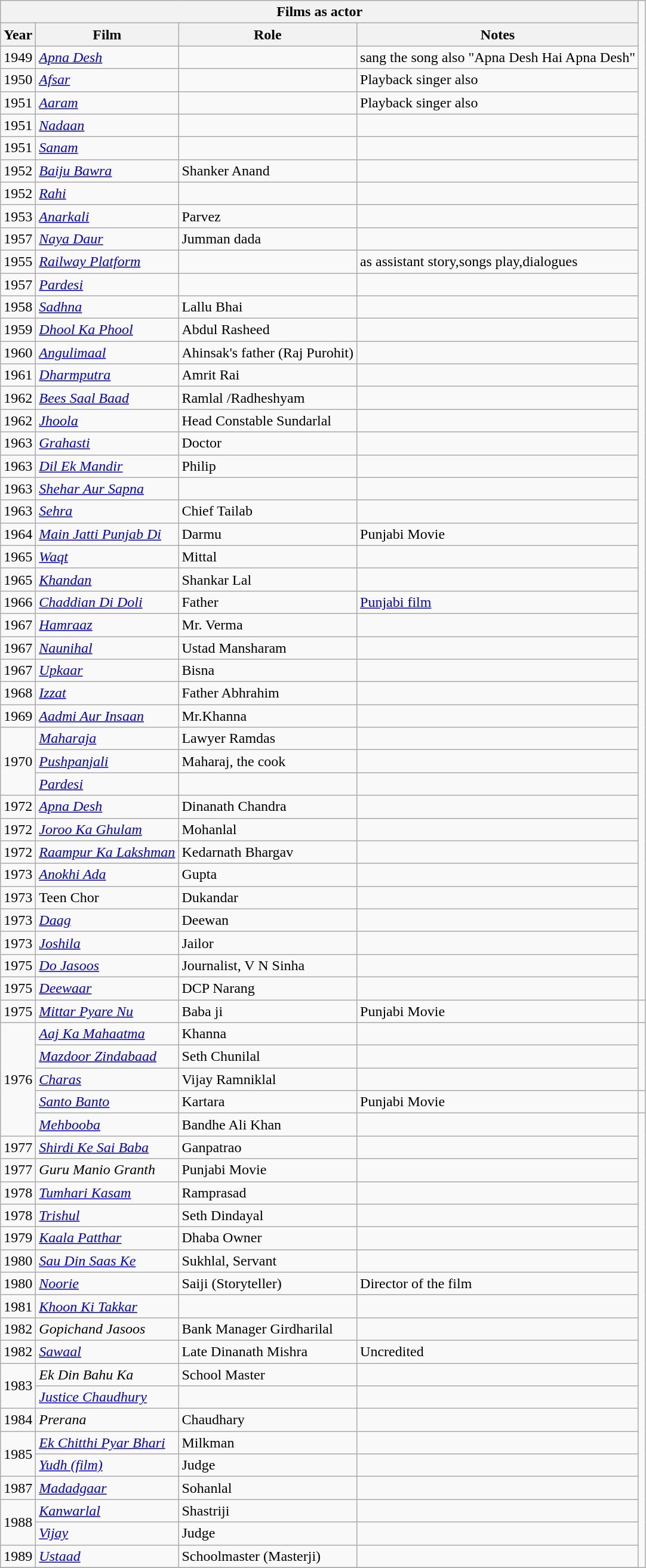<table class="wikitable">
<tr>
<th colspan="4" scope="col"><strong>Films as actor</strong></th>
</tr>
<tr>
<th>Year</th>
<th>Film</th>
<th>Role</th>
<th>Notes</th>
</tr>
<tr>
<td>1949</td>
<td><em><a href='#'>Apna Desh</a></em></td>
<td></td>
<td>sang the song also "Apna Desh Hai Apna Desh"</td>
</tr>
<tr>
<td>1950</td>
<td><em><a href='#'>Afsar</a></em></td>
<td></td>
<td>Playback singer also</td>
</tr>
<tr>
<td>1951</td>
<td><em><a href='#'>Aaram</a></em></td>
<td></td>
<td>Playback singer also</td>
</tr>
<tr>
<td>1951</td>
<td><em><a href='#'>Nadaan</a></em></td>
<td></td>
<td></td>
</tr>
<tr>
<td>1951</td>
<td><em><a href='#'>Sanam</a></em></td>
<td></td>
<td></td>
</tr>
<tr>
<td>1952</td>
<td><em><a href='#'>Baiju Bawra</a></em></td>
<td>Shanker Anand</td>
<td></td>
</tr>
<tr>
<td>1952</td>
<td><em><a href='#'>Rahi</a></em></td>
<td></td>
<td></td>
</tr>
<tr>
<td>1953</td>
<td><em><a href='#'>Anarkali</a></em></td>
<td>Parvez</td>
<td></td>
</tr>
<tr>
<td>1957</td>
<td><em><a href='#'>Naya Daur</a></em></td>
<td>Jumman dada</td>
<td></td>
</tr>
<tr>
<td>1955</td>
<td><em><a href='#'>Railway Platform</a></em></td>
<td></td>
<td>as assistant story,songs play,dialogues</td>
</tr>
<tr>
<td>1957</td>
<td><em><a href='#'>Pardesi</a></em></td>
<td></td>
<td></td>
</tr>
<tr>
<td>1958</td>
<td><em><a href='#'>Sadhna</a></em></td>
<td>Lallu Bhai</td>
<td></td>
</tr>
<tr>
<td>1959</td>
<td><em><a href='#'>Dhool Ka Phool</a></em></td>
<td>Abdul Rasheed</td>
<td></td>
</tr>
<tr>
<td>1960</td>
<td><em><a href='#'>Angulimaal</a></em></td>
<td>Ahinsak's father (Raj Purohit)</td>
<td></td>
</tr>
<tr>
<td>1961</td>
<td><em><a href='#'>Dharmputra</a></em></td>
<td>Amrit Rai</td>
<td></td>
</tr>
<tr>
<td>1962</td>
<td><em><a href='#'>Bees Saal Baad</a></em></td>
<td>Ramlal /Radheshyam</td>
<td></td>
</tr>
<tr>
<td>1962</td>
<td><em><a href='#'>Jhoola</a></em></td>
<td>Head Constable Sundarlal</td>
<td></td>
</tr>
<tr>
<td>1963</td>
<td><em><a href='#'>Grahasti</a></em></td>
<td>Doctor</td>
<td></td>
</tr>
<tr>
<td>1963</td>
<td><em><a href='#'>Dil Ek Mandir</a></em></td>
<td>Philip</td>
<td></td>
</tr>
<tr>
<td>1963</td>
<td><em><a href='#'>Shehar Aur Sapna</a></em></td>
<td></td>
<td></td>
</tr>
<tr>
<td>1963</td>
<td><em><a href='#'>Sehra</a></em></td>
<td>Chief Tailab</td>
<td></td>
</tr>
<tr>
<td>1964</td>
<td><em><a href='#'>Main Jatti Punjab Di</a></em></td>
<td>Darmu</td>
<td>Punjabi Movie</td>
</tr>
<tr>
<td>1965</td>
<td><em><a href='#'>Waqt</a></em></td>
<td>Mittal</td>
<td></td>
</tr>
<tr>
<td>1965</td>
<td><em><a href='#'>Khandan</a></em></td>
<td>Shankar Lal</td>
<td></td>
</tr>
<tr>
<td>1966</td>
<td><em><a href='#'>Chaddian Di Doli</a></em></td>
<td>Father</td>
<td><a href='#'>Punjabi film</a></td>
</tr>
<tr>
<td>1967</td>
<td><em><a href='#'>Hamraaz</a></em></td>
<td>Mr. Verma</td>
<td></td>
</tr>
<tr>
<td>1967</td>
<td><em><a href='#'>Naunihal</a></em></td>
<td>Ustad Mansharam</td>
<td></td>
</tr>
<tr>
<td>1967</td>
<td><em><a href='#'>Upkaar</a></em></td>
<td>Bisna</td>
<td></td>
</tr>
<tr>
<td>1968</td>
<td><em><a href='#'>Izzat</a></em></td>
<td>Father Abhrahim</td>
<td></td>
</tr>
<tr>
<td>1969</td>
<td><em><a href='#'>Aadmi Aur Insaan</a></em></td>
<td>Mr.Khanna</td>
<td></td>
</tr>
<tr>
<td Rowspan="3">1970</td>
<td><em><a href='#'>Maharaja</a></em></td>
<td>Lawyer Ramdas</td>
<td></td>
</tr>
<tr>
<td><em><a href='#'>Pushpanjali</a></em></td>
<td>Maharaj, the cook</td>
<td></td>
</tr>
<tr>
<td><em><a href='#'>Pardesi</a></em></td>
<td></td>
<td></td>
</tr>
<tr>
<td>1972</td>
<td><em><a href='#'>Apna Desh</a></em></td>
<td>Dinanath Chandra</td>
<td></td>
</tr>
<tr>
<td>1972</td>
<td><em><a href='#'>Joroo Ka Ghulam</a></em></td>
<td>Mohanlal</td>
<td></td>
</tr>
<tr>
<td>1972</td>
<td><em><a href='#'>Raampur Ka Lakshman</a></em></td>
<td>Kedarnath Bhargav</td>
<td></td>
</tr>
<tr>
<td>1973</td>
<td><em><a href='#'>Anokhi Ada</a></em></td>
<td>Gupta</td>
<td></td>
</tr>
<tr>
<td>1973</td>
<td>Teen Chor</td>
<td>Dukandar</td>
<td></td>
</tr>
<tr>
<td>1973</td>
<td><em><a href='#'>Daag</a></em></td>
<td>Deewan</td>
<td></td>
</tr>
<tr>
<td>1973</td>
<td><em><a href='#'>Joshila</a></em></td>
<td>Jailor</td>
<td></td>
</tr>
<tr>
<td>1975</td>
<td><em><a href='#'>Do Jasoos</a></em></td>
<td>Journalist, V N Sinha</td>
<td></td>
</tr>
<tr>
<td>1975</td>
<td><em><a href='#'>Deewaar</a></em></td>
<td>DCP Narang</td>
<td></td>
</tr>
<tr>
<td>1975</td>
<td><em><a href='#'>Mittar Pyare Nu</a></em></td>
<td>Baba ji</td>
<td>Punjabi Movie</td>
<td></td>
</tr>
<tr>
<td Rowspan="5">1976</td>
<td><em><a href='#'>Aaj Ka Mahaatma</a></em></td>
<td>Khanna</td>
<td></td>
</tr>
<tr>
<td><em><a href='#'>Mazdoor Zindabaad</a></em></td>
<td>Seth Chunilal</td>
<td></td>
</tr>
<tr>
<td><em><a href='#'>Charas</a></em></td>
<td>Vijay Ramniklal</td>
<td></td>
</tr>
<tr>
<td><em><a href='#'>Santo Banto</a></em></td>
<td>Kartara</td>
<td>Punjabi Movie</td>
<td></td>
</tr>
<tr>
<td><em><a href='#'>Mehbooba</a></em></td>
<td>Bandhe Ali Khan</td>
<td></td>
</tr>
<tr>
<td>1977</td>
<td><em><a href='#'>Shirdi Ke Sai Baba</a></em></td>
<td>Ganpatrao</td>
<td></td>
</tr>
<tr>
<td>1977</td>
<td><em>Guru Manio Granth</em></td>
<td>Punjabi Movie</td>
<td></td>
</tr>
<tr>
<td>1978</td>
<td><em><a href='#'>Tumhari Kasam</a></em></td>
<td>Ramprasad</td>
<td></td>
</tr>
<tr>
<td>1978</td>
<td><em><a href='#'>Trishul</a></em></td>
<td>Seth Dindayal</td>
<td></td>
</tr>
<tr>
<td>1979</td>
<td><em><a href='#'>Kaala Patthar</a></em></td>
<td>Dhaba Owner</td>
<td></td>
</tr>
<tr>
<td>1980</td>
<td><em><a href='#'>Sau Din Saas Ke</a></em></td>
<td>Sukhlal, Servant</td>
<td></td>
</tr>
<tr>
<td>1980</td>
<td><em><a href='#'>Noorie</a></em></td>
<td>Saiji (Storyteller)</td>
<td>Director of the film</td>
</tr>
<tr>
<td>1981</td>
<td><em><a href='#'>Khoon Ki Takkar</a></em></td>
<td></td>
<td></td>
</tr>
<tr>
<td>1982</td>
<td><em>Gopichand Jasoos</em></td>
<td>Bank Manager Girdharilal</td>
<td></td>
</tr>
<tr>
<td>1982</td>
<td><em><a href='#'>Sawaal</a></em></td>
<td>Late Dinanath Mishra</td>
<td>Uncredited</td>
</tr>
<tr>
<td Rowspan="2">1983</td>
<td><em>Ek Din Bahu Ka</em></td>
<td>School Master</td>
<td></td>
</tr>
<tr>
<td><em><a href='#'>Justice Chaudhury</a></em></td>
<td></td>
<td></td>
</tr>
<tr>
<td>1984</td>
<td><em>Prerana</em></td>
<td>Chaudhary</td>
<td></td>
</tr>
<tr>
<td Rowspan="2">1985</td>
<td><em><a href='#'>Ek Chitthi Pyar Bhari</a></em></td>
<td>Milkman</td>
<td></td>
</tr>
<tr>
<td><em><a href='#'>Yudh (film)</a></em></td>
<td>Judge</td>
<td></td>
</tr>
<tr>
<td>1987</td>
<td><em><a href='#'>Madadgaar</a></em></td>
<td>Sohanlal</td>
<td></td>
</tr>
<tr>
<td Rowspan="2">1988</td>
<td><em><a href='#'>Kanwarlal</a></em></td>
<td>Shastriji</td>
<td></td>
</tr>
<tr>
<td><em><a href='#'>Vijay</a></em></td>
<td>Judge</td>
<td></td>
</tr>
<tr>
<td>1989</td>
<td><em><a href='#'>Ustaad</a></em></td>
<td>Schoolmaster  (Masterji)</td>
<td></td>
</tr>
<tr>
</tr>
</table>
